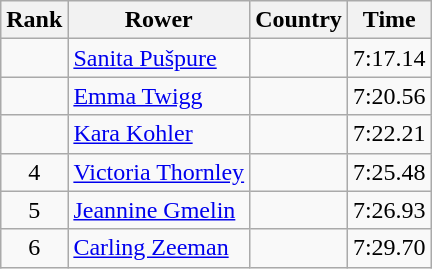<table class="wikitable" style="text-align:center">
<tr>
<th>Rank</th>
<th>Rower</th>
<th>Country</th>
<th>Time</th>
</tr>
<tr>
<td></td>
<td align="left"><a href='#'>Sanita Pušpure</a></td>
<td align="left"></td>
<td>7:17.14</td>
</tr>
<tr>
<td></td>
<td align="left"><a href='#'>Emma Twigg</a></td>
<td align="left"></td>
<td>7:20.56</td>
</tr>
<tr>
<td></td>
<td align="left"><a href='#'>Kara Kohler</a></td>
<td align="left"></td>
<td>7:22.21</td>
</tr>
<tr>
<td>4</td>
<td align="left"><a href='#'>Victoria Thornley</a></td>
<td align="left"></td>
<td>7:25.48</td>
</tr>
<tr>
<td>5</td>
<td align="left"><a href='#'>Jeannine Gmelin</a></td>
<td align="left"></td>
<td>7:26.93</td>
</tr>
<tr>
<td>6</td>
<td align="left"><a href='#'>Carling Zeeman</a></td>
<td align="left"></td>
<td>7:29.70</td>
</tr>
</table>
